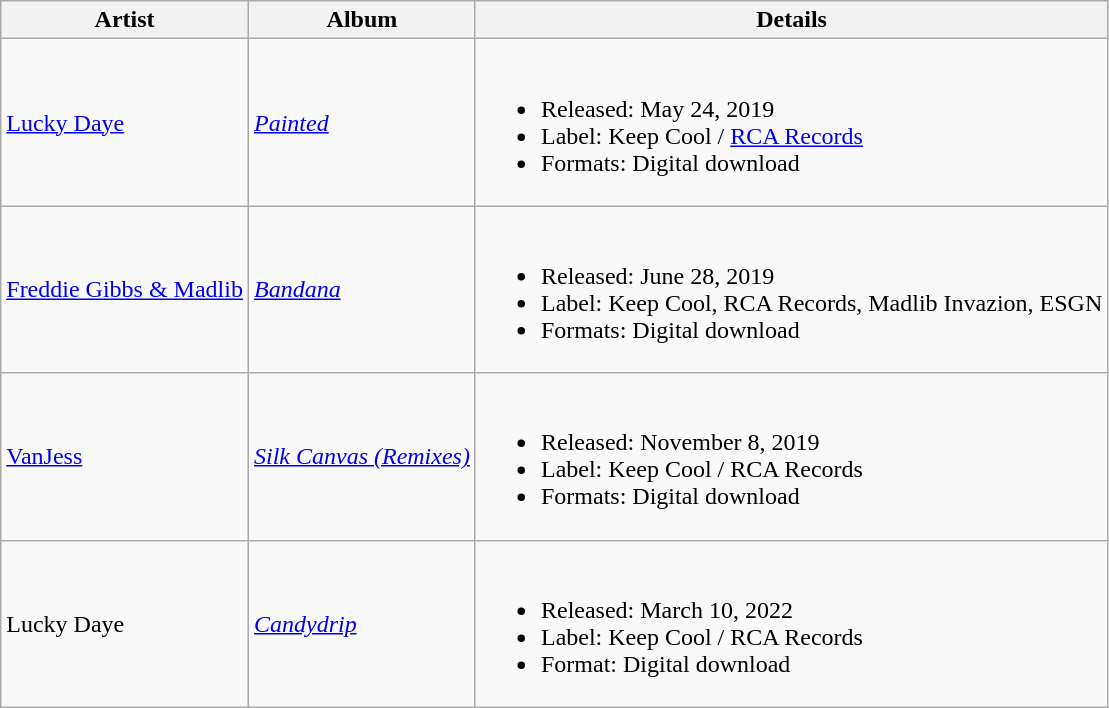<table class="wikitable sortable">
<tr>
<th>Artist</th>
<th>Album</th>
<th class="unsortable">Details</th>
</tr>
<tr>
<td><a href='#'>Lucky Daye</a></td>
<td><em><a href='#'>Painted</a></em></td>
<td><br><ul><li>Released: May 24, 2019</li><li>Label: Keep Cool / <a href='#'>RCA Records</a></li><li>Formats: Digital download</li></ul></td>
</tr>
<tr>
<td><a href='#'>Freddie Gibbs & Madlib</a></td>
<td><em><a href='#'>Bandana</a></em></td>
<td><br><ul><li>Released: June 28, 2019</li><li>Label: Keep Cool, RCA Records, Madlib Invazion, ESGN</li><li>Formats: Digital download</li></ul></td>
</tr>
<tr>
<td><a href='#'>VanJess</a></td>
<td><em><a href='#'>Silk Canvas (Remixes)</a></em></td>
<td><br><ul><li>Released: November 8, 2019</li><li>Label: Keep Cool / RCA Records</li><li>Formats: Digital download</li></ul></td>
</tr>
<tr>
<td>Lucky Daye</td>
<td><em><a href='#'>Candydrip</a></em></td>
<td><br><ul><li>Released: March 10, 2022</li><li>Label: Keep Cool / RCA Records</li><li>Format: Digital download</li></ul></td>
</tr>
</table>
